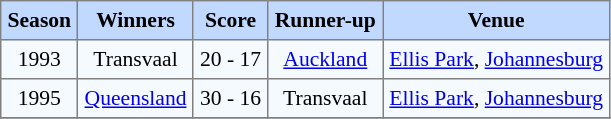<table border="1" cellpadding="4" cellspacing="0" style="text-align:center; font-size:90%; border-collapse:collapse;">
<tr style="background:#C1D8FF;">
<th>Season</th>
<th>Winners</th>
<th>Score</th>
<th>Runner-up</th>
<th>Venue</th>
</tr>
<tr style="background:#F5FAFF;">
<td>1993</td>
<td>Transvaal</td>
<td>20 - 17</td>
<td><a href='#'>Auckland</a></td>
<td><a href='#'>Ellis Park</a>, <a href='#'>Johannesburg</a></td>
</tr>
<tr style="background:#F5FAFF;">
<td>1995</td>
<td><a href='#'>Queensland</a></td>
<td>30 - 16</td>
<td>Transvaal</td>
<td><a href='#'>Ellis Park</a>, <a href='#'>Johannesburg</a></td>
</tr>
<tr style="background:#F5FAFF;">
</tr>
</table>
